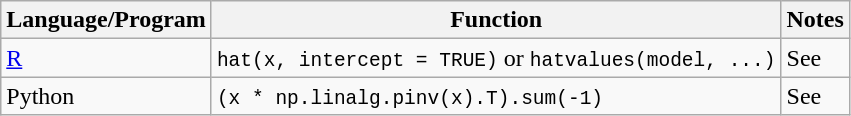<table class="wikitable sortable">
<tr>
<th>Language/Program</th>
<th>Function</th>
<th>Notes</th>
</tr>
<tr>
<td><a href='#'>R</a></td>
<td><code>hat(x, intercept = TRUE)</code> or <code>hatvalues(model, ...)</code></td>
<td>See </td>
</tr>
<tr>
<td>Python</td>
<td><code>(x * np.linalg.pinv(x).T).sum(-1)</code></td>
<td>See </td>
</tr>
</table>
